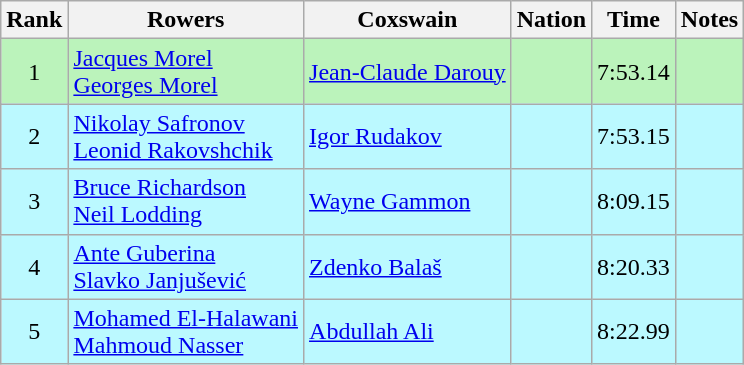<table class="wikitable sortable" style="text-align:center">
<tr>
<th>Rank</th>
<th>Rowers</th>
<th>Coxswain</th>
<th>Nation</th>
<th>Time</th>
<th>Notes</th>
</tr>
<tr bgcolor=bbf3bb>
<td>1</td>
<td align=left><a href='#'>Jacques Morel</a> <br> <a href='#'>Georges Morel</a></td>
<td align=left><a href='#'>Jean-Claude Darouy</a></td>
<td align=left></td>
<td>7:53.14</td>
<td></td>
</tr>
<tr bgcolor=bbf9ff>
<td>2</td>
<td align=left><a href='#'>Nikolay Safronov</a> <br> <a href='#'>Leonid Rakovshchik</a></td>
<td align=left><a href='#'>Igor Rudakov</a></td>
<td align=left></td>
<td>7:53.15</td>
<td></td>
</tr>
<tr bgcolor=bbf9ff>
<td>3</td>
<td align=left><a href='#'>Bruce Richardson</a> <br> <a href='#'>Neil Lodding</a></td>
<td align=left><a href='#'>Wayne Gammon</a></td>
<td align=left></td>
<td>8:09.15</td>
<td></td>
</tr>
<tr bgcolor=bbf9ff>
<td>4</td>
<td align=left><a href='#'>Ante Guberina</a> <br> <a href='#'>Slavko Janjušević</a></td>
<td align=left><a href='#'>Zdenko Balaš</a></td>
<td align=left></td>
<td>8:20.33</td>
<td></td>
</tr>
<tr bgcolor=bbf9ff>
<td>5</td>
<td align=left><a href='#'>Mohamed El-Halawani</a> <br> <a href='#'>Mahmoud Nasser</a></td>
<td align=left><a href='#'>Abdullah Ali</a></td>
<td align=left></td>
<td>8:22.99</td>
<td></td>
</tr>
</table>
